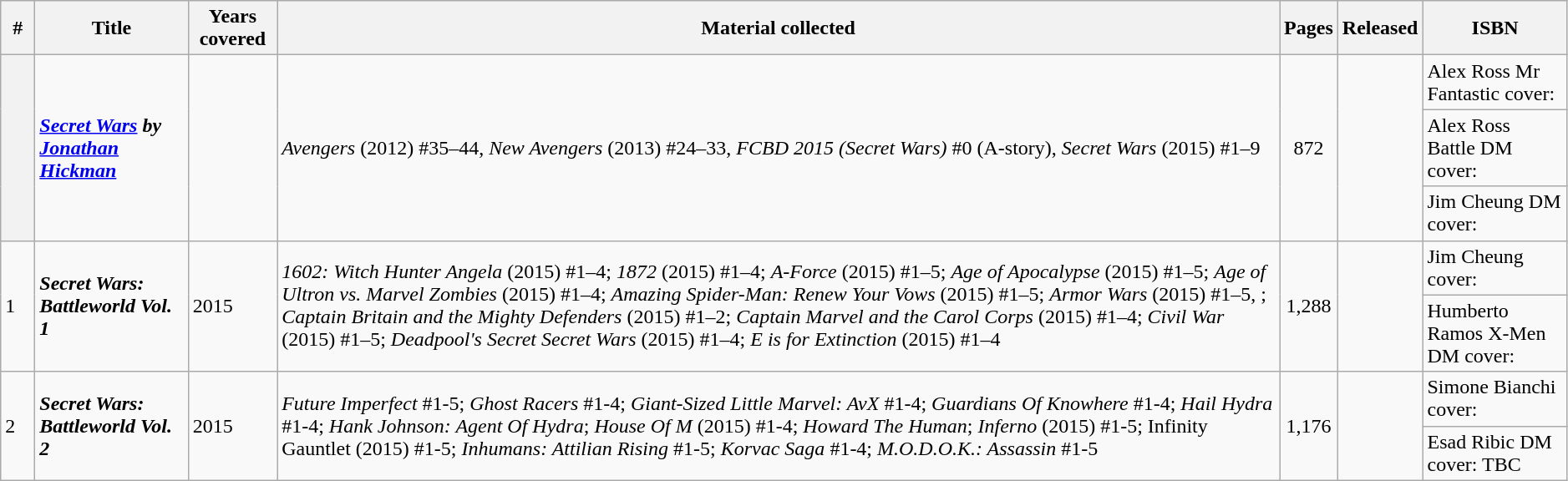<table class="wikitable sortable" width="99%">
<tr>
<th class="unsortable" width="20px">#</th>
<th>Title</th>
<th>Years covered</th>
<th class="unsortable">Material collected</th>
<th>Pages</th>
<th>Released</th>
<th class="unsortable">ISBN</th>
</tr>
<tr>
<th rowspan=3 style="background-color: light grey;"></th>
<td rowspan=3><strong><em><a href='#'>Secret Wars</a> by <a href='#'>Jonathan Hickman</a></em></strong></td>
<td rowspan=3></td>
<td rowspan=3><em>Avengers</em> (2012) #35–44, <em>New Avengers</em> (2013) #24–33, <em>FCBD 2015 (Secret Wars)</em> #0 (A-story), <em>Secret Wars</em> (2015) #1–9</td>
<td rowspan=3 style="text-align: center;">872</td>
<td rowspan=3></td>
<td>Alex Ross Mr Fantastic cover: </td>
</tr>
<tr>
<td>Alex Ross Battle DM cover: </td>
</tr>
<tr>
<td>Jim Cheung DM cover: </td>
</tr>
<tr>
<td rowspan=2>1</td>
<td rowspan=2><strong><em>Secret Wars: Battleworld Vol. 1</em></strong></td>
<td rowspan=2>2015</td>
<td rowspan=2><em>1602: Witch Hunter Angela</em> (2015) #1–4; <em>1872</em> (2015) #1–4; <em>A-Force</em> (2015) #1–5; <em>Age of Apocalypse</em> (2015) #1–5; <em>Age of Ultron vs. Marvel Zombies</em> (2015) #1–4; <em>Amazing Spider-Man: Renew Your Vows</em> (2015) #1–5; <em>Armor Wars</em> (2015) #1–5, ; <em>Captain Britain and the Mighty Defenders</em> (2015) #1–2; <em>Captain Marvel and the Carol Corps</em> (2015) #1–4; <em>Civil War</em> (2015) #1–5; <em>Deadpool's Secret Secret Wars</em> (2015) #1–4; <em>E is for Extinction</em> (2015) #1–4</td>
<td rowspan=2 style="text-align: center;">1,288</td>
<td rowspan=2></td>
<td>Jim Cheung cover: </td>
</tr>
<tr>
<td>Humberto Ramos X-Men DM cover: </td>
</tr>
<tr>
<td rowspan=2>2</td>
<td rowspan=2><strong><em>Secret Wars: Battleworld Vol. 2</em></strong></td>
<td rowspan=2>2015</td>
<td rowspan=2><em>Future Imperfect</em> #1-5; <em>Ghost Racers</em> #1-4; <em>Giant-Sized Little Marvel: AvX</em> #1-4; <em>Guardians Of Knowhere</em> #1-4; <em>Hail Hydra</em> #1-4; <em>Hank Johnson: Agent Of Hydra</em>; <em>House Of M</em> (2015) #1-4; <em>Howard The Human</em>; <em>Inferno</em> (2015) #1-5; Infinity Gauntlet (2015) #1-5; <em>Inhumans: Attilian Rising</em> #1-5; <em>Korvac Saga</em> #1-4; <em>M.O.D.O.K.: Assassin</em> #1-5</td>
<td rowspan=2 style="text-align: center;">1,176</td>
<td rowspan=2></td>
<td>Simone Bianchi cover: </td>
</tr>
<tr>
<td>Esad Ribic DM cover: TBC</td>
</tr>
</table>
